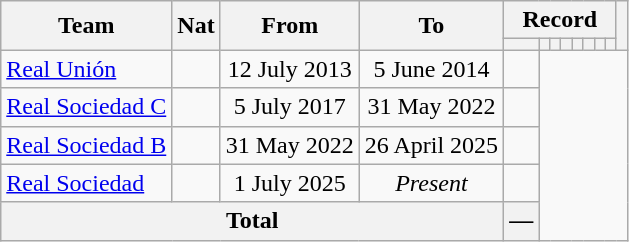<table class="wikitable" style="text-align: center">
<tr>
<th rowspan="2">Team</th>
<th rowspan="2">Nat</th>
<th rowspan="2">From</th>
<th rowspan="2">To</th>
<th colspan="8">Record</th>
<th rowspan=2></th>
</tr>
<tr>
<th></th>
<th></th>
<th></th>
<th></th>
<th></th>
<th></th>
<th></th>
<th></th>
</tr>
<tr>
<td align="left"><a href='#'>Real Unión</a></td>
<td align="center"></td>
<td align="center">12 July 2013</td>
<td align="center">5 June 2014<br></td>
<td></td>
</tr>
<tr>
<td align="left"><a href='#'>Real Sociedad C</a></td>
<td align="center"></td>
<td align="center">5 July 2017</td>
<td align="center">31 May 2022<br></td>
<td></td>
</tr>
<tr>
<td align="left"><a href='#'>Real Sociedad B</a></td>
<td align="center"></td>
<td align="center">31 May 2022</td>
<td align="center">26 April 2025<br></td>
<td></td>
</tr>
<tr>
<td align="left"><a href='#'>Real Sociedad</a></td>
<td align="center"></td>
<td align="center">1 July 2025</td>
<td align="center"><em>Present</em><br></td>
<td></td>
</tr>
<tr>
<th colspan="4">Total<br></th>
<th>—</th>
</tr>
</table>
